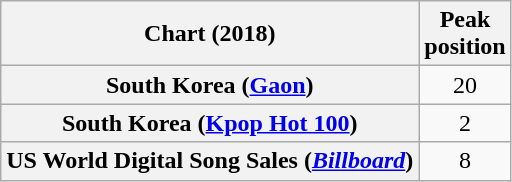<table class="wikitable plainrowheaders" style="text-align:center">
<tr>
<th scope="col">Chart (2018)</th>
<th scope="col">Peak<br> position</th>
</tr>
<tr>
<th scope="row">South Korea (<a href='#'>Gaon</a>)</th>
<td>20</td>
</tr>
<tr>
<th scope="row">South Korea (<a href='#'>Kpop Hot 100</a>)</th>
<td>2</td>
</tr>
<tr>
<th scope="row">US World Digital Song Sales (<em><a href='#'>Billboard</a></em>)</th>
<td>8</td>
</tr>
</table>
